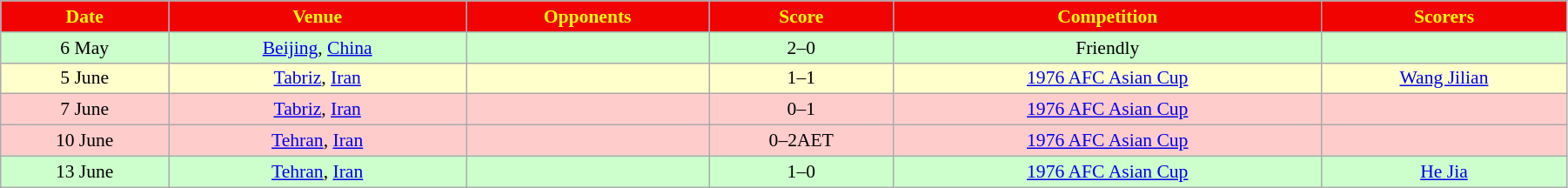<table width=95% class="wikitable" style="text-align: center; font-size: 90%">
<tr bgcolor=#F00300 style="color:yellow">
<td><strong>Date</strong></td>
<td><strong>Venue</strong></td>
<td><strong>Opponents</strong></td>
<td><strong>Score</strong></td>
<td><strong>Competition</strong></td>
<td><strong>Scorers</strong></td>
</tr>
<tr bgcolor=#CCFFCC>
<td>6 May</td>
<td><a href='#'>Beijing</a>, <a href='#'>China</a></td>
<td></td>
<td>2–0</td>
<td>Friendly</td>
<td></td>
</tr>
<tr bgcolor=#FFFFCC>
<td>5 June</td>
<td><a href='#'>Tabriz</a>, <a href='#'>Iran</a></td>
<td></td>
<td>1–1</td>
<td><a href='#'>1976 AFC Asian Cup</a></td>
<td><a href='#'>Wang Jilian</a></td>
</tr>
<tr bgcolor=#FFCCCC>
<td>7 June</td>
<td><a href='#'>Tabriz</a>, <a href='#'>Iran</a></td>
<td></td>
<td>0–1</td>
<td><a href='#'>1976 AFC Asian Cup</a></td>
<td></td>
</tr>
<tr bgcolor=#FFCCCC>
<td>10 June</td>
<td><a href='#'>Tehran</a>, <a href='#'>Iran</a></td>
<td></td>
<td>0–2AET</td>
<td><a href='#'>1976 AFC Asian Cup</a></td>
<td></td>
</tr>
<tr bgcolor=#CCFFCC>
<td>13 June</td>
<td><a href='#'>Tehran</a>, <a href='#'>Iran</a></td>
<td></td>
<td>1–0</td>
<td><a href='#'>1976 AFC Asian Cup</a></td>
<td><a href='#'>He Jia</a></td>
</tr>
</table>
